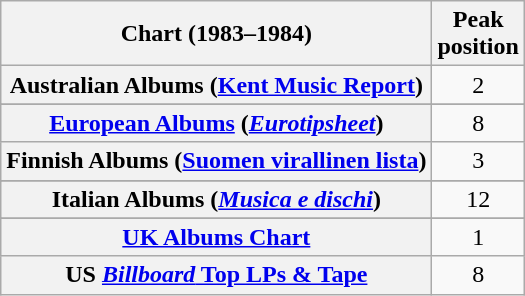<table class="wikitable sortable plainrowheaders" style="text-align:center">
<tr>
<th scope="col">Chart (1983–1984)</th>
<th scope="col">Peak<br>position</th>
</tr>
<tr>
<th scope="row">Australian Albums (<a href='#'>Kent Music Report</a>)</th>
<td>2</td>
</tr>
<tr>
</tr>
<tr>
</tr>
<tr>
</tr>
<tr>
<th scope="row"><a href='#'>European Albums</a> (<em><a href='#'>Eurotipsheet</a></em>)</th>
<td>8</td>
</tr>
<tr>
<th scope="row">Finnish Albums (<a href='#'>Suomen virallinen lista</a>)</th>
<td>3</td>
</tr>
<tr>
</tr>
<tr>
<th scope="row">Italian Albums (<em><a href='#'>Musica e dischi</a></em>)</th>
<td>12</td>
</tr>
<tr>
</tr>
<tr>
</tr>
<tr>
</tr>
<tr>
</tr>
<tr>
<th scope="row"><a href='#'>UK Albums Chart</a></th>
<td>1</td>
</tr>
<tr>
<th scope="row">US <a href='#'><em>Billboard</em> Top LPs & Tape</a></th>
<td>8</td>
</tr>
</table>
